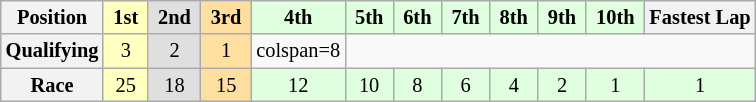<table class="wikitable" style="font-size:85%; text-align:center">
<tr>
<th>Position</th>
<td style="background:#ffffbf;"> <strong>1st</strong> </td>
<td style="background:#dfdfdf;"> <strong>2nd</strong> </td>
<td style="background:#ffdf9f;"> <strong>3rd</strong> </td>
<td style="background:#dfffdf;"> <strong>4th</strong> </td>
<td style="background:#dfffdf;"> <strong>5th</strong> </td>
<td style="background:#dfffdf;"> <strong>6th</strong> </td>
<td style="background:#dfffdf;"> <strong>7th</strong> </td>
<td style="background:#dfffdf;"> <strong>8th</strong> </td>
<td style="background:#dfffdf;"> <strong>9th</strong> </td>
<td style="background:#dfffdf;"> <strong>10th</strong> </td>
<th>Fastest Lap</th>
</tr>
<tr>
<th>Qualifying</th>
<td style="background:#ffffbf;">3</td>
<td style="background:#dfdfdf;">2</td>
<td style="background:#ffdf9f;">1</td>
<td>colspan=8 </td>
</tr>
<tr>
<th>Race</th>
<td style="background:#FFFFBF;">25</td>
<td style="background:#DFDFDF;">18</td>
<td style="background:#FFDF9F;">15</td>
<td style="background:#DFFFDF;">12</td>
<td style="background:#DFFFDF;">10</td>
<td style="background:#DFFFDF;">8</td>
<td style="background:#DFFFDF;">6</td>
<td style="background:#DFFFDF;">4</td>
<td style="background:#DFFFDF;">2</td>
<td style="background:#DFFFDF;">1</td>
<td style="background:#DFFFDF;">1</td>
</tr>
</table>
